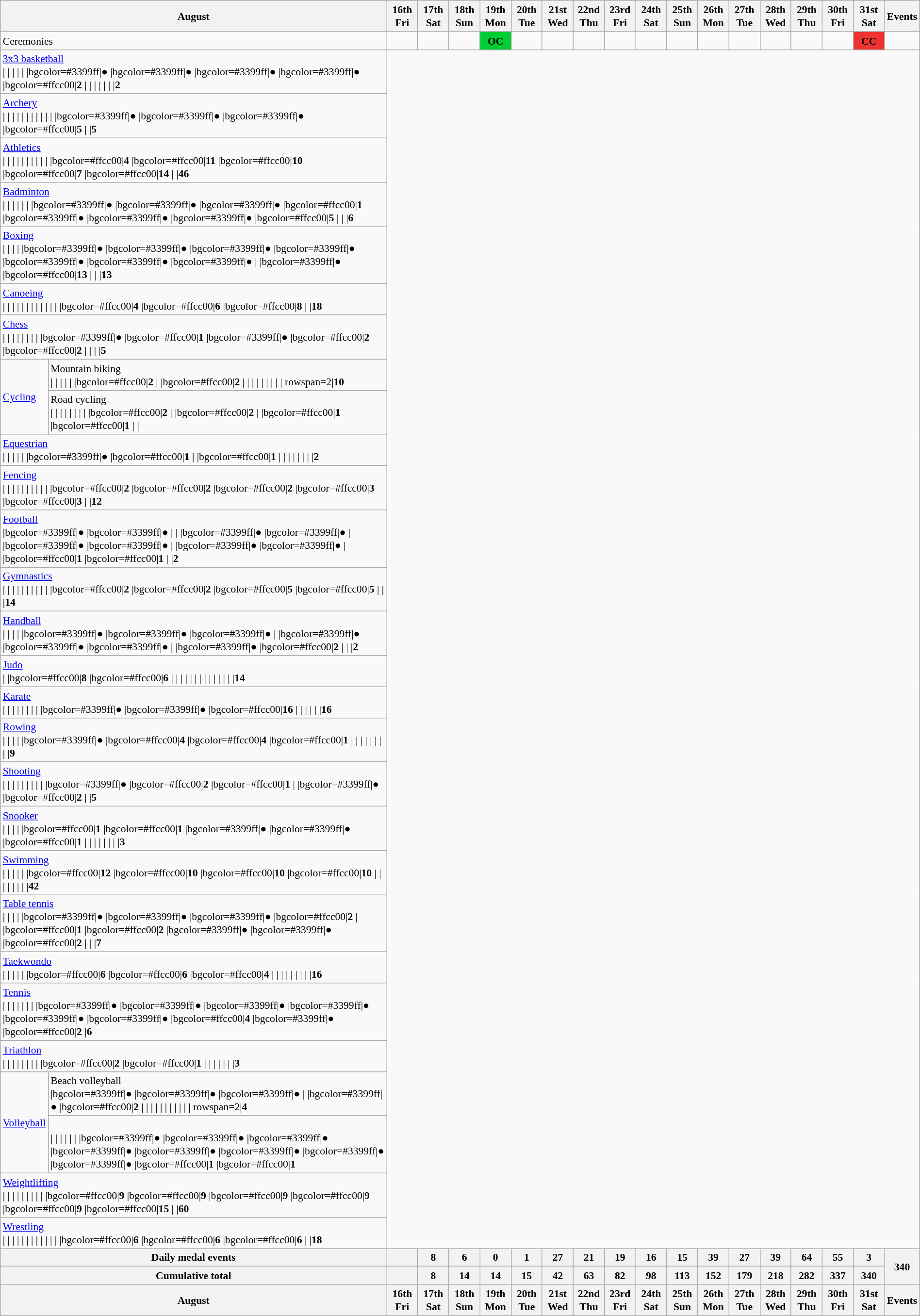<table class="wikitable" style="margin:0.5em auto; font-size:90%; line-height:1.25em">
<tr>
<th colspan=2>August</th>
<th style="width:2.5em">16th<br>Fri</th>
<th style="width:2.5em">17th<br>Sat</th>
<th style="width:2.5em">18th<br>Sun</th>
<th style="width:2.5em">19th<br>Mon</th>
<th style="width:2.5em">20th<br>Tue</th>
<th style="width:2.5em">21st<br>Wed</th>
<th style="width:2.5em">22nd<br>Thu</th>
<th style="width:2.5em">23rd<br>Fri</th>
<th style="width:2.5em">24th<br>Sat</th>
<th style="width:2.5em">25th<br>Sun</th>
<th style="width:2.5em">26th<br>Mon</th>
<th style="width:2.5em">27th<br>Tue</th>
<th style="width:2.5em">28th<br>Wed</th>
<th style="width:2.5em">29th<br>Thu</th>
<th style="width:2.5em">30th<br>Fri</th>
<th style="width:2.5em">31st<br>Sat</th>
<th>Events</th>
</tr>
<tr>
<td colspan=2>Ceremonies</td>
<td></td>
<td></td>
<td></td>
<td style="background:#0c3; text-align:center;"><strong>OC</strong></td>
<td></td>
<td></td>
<td></td>
<td></td>
<td></td>
<td></td>
<td></td>
<td></td>
<td></td>
<td></td>
<td></td>
<td style="background:#e33; text-align:center;"><strong>CC</strong></td>
<td></td>
</tr>
<tr style="text-align:center;">
<td colspan=2 style="text-align:left;"> <a href='#'>3x3 basketball</a><br>|
|
|
|
|
|bgcolor=#3399ff|●
|bgcolor=#3399ff|●
|bgcolor=#3399ff|●
|bgcolor=#3399ff|●
|bgcolor=#ffcc00|<strong>2</strong>
|
|
|
|
|
|
|<strong>2</strong></td>
</tr>
<tr style="text-align:center;">
<td colspan=2 style="text-align:left;"> <a href='#'>Archery</a><br>|
|
|
|
|
|
|
|
|
|
|
|bgcolor=#3399ff|●
|bgcolor=#3399ff|●
|bgcolor=#3399ff|●
|bgcolor=#ffcc00|<strong>5</strong>
|
|<strong>5</strong></td>
</tr>
<tr style="text-align:center;">
<td colspan=2 style="text-align:left;"> <a href='#'>Athletics</a><br>|
|
|
|
|
|
|
|
|
|
|bgcolor=#ffcc00|<strong>4</strong>
|bgcolor=#ffcc00|<strong>11</strong>
|bgcolor=#ffcc00|<strong>10</strong>
|bgcolor=#ffcc00|<strong>7</strong>
|bgcolor=#ffcc00|<strong>14</strong>
|
|<strong>46</strong></td>
</tr>
<tr style="text-align:center;">
<td colspan=2 style="text-align:left;"> <a href='#'>Badminton</a><br>|
|
|
|
|
|
|bgcolor=#3399ff|●
|bgcolor=#3399ff|●
|bgcolor=#3399ff|●
|bgcolor=#ffcc00|<strong>1</strong>
|bgcolor=#3399ff|●
|bgcolor=#3399ff|●
|bgcolor=#3399ff|●
|bgcolor=#ffcc00|<strong>5</strong>
|
|
|<strong>6</strong></td>
</tr>
<tr style="text-align:center;">
<td colspan=2 style="text-align:left;"> <a href='#'>Boxing</a><br>|
|
|
|
|bgcolor=#3399ff|●
|bgcolor=#3399ff|●
|bgcolor=#3399ff|●
|bgcolor=#3399ff|●
|bgcolor=#3399ff|●
|bgcolor=#3399ff|●
|bgcolor=#3399ff|●
|
|bgcolor=#3399ff|●
|bgcolor=#ffcc00|<strong>13</strong>
|
|
|<strong>13</strong></td>
</tr>
<tr style="text-align:center;">
<td colspan=2 style="text-align:left;"> <a href='#'>Canoeing</a><br>|
|
|
|
|
|
|
|
|
|
|
|
|bgcolor=#ffcc00|<strong>4</strong>
|bgcolor=#ffcc00|<strong>6</strong>
|bgcolor=#ffcc00|<strong>8</strong>
|
|<strong>18</strong></td>
</tr>
<tr style="text-align:center;">
<td colspan=2 style="text-align:left;"> <a href='#'>Chess</a><br>|
|
|
|
|
|
|
|
|bgcolor=#3399ff|●
|bgcolor=#ffcc00|<strong>1</strong>
|bgcolor=#3399ff|●
|bgcolor=#ffcc00|<strong>2</strong>
|bgcolor=#ffcc00|<strong>2</strong>
|
|
|
|<strong>5</strong></td>
</tr>
<tr style="text-align:center;">
<td rowspan=2 style="text-align:left;"><a href='#'>Cycling</a></td>
<td style="text-align:left;"> Mountain biking<br>|
|
|
|
|
|bgcolor=#ffcc00|<strong>2</strong>
|
|bgcolor=#ffcc00|<strong>2</strong>
|
|
|
|
|
|
|
|
| rowspan=2|<strong>10</strong></td>
</tr>
<tr style="text-align:center;">
<td style="text-align:left;"> Road cycling<br>|
|
|
|
|
|
|
|
|bgcolor=#ffcc00|<strong>2</strong>
|
|bgcolor=#ffcc00|<strong>2</strong>
|
|bgcolor=#ffcc00|<strong>1</strong>
|bgcolor=#ffcc00|<strong>1</strong>
|
|</td>
</tr>
<tr style="text-align:center;">
<td colspan=2 style="text-align:left;"> <a href='#'>Equestrian</a><br>|
|
|
|
|
|bgcolor=#3399ff|●
|bgcolor=#ffcc00|<strong>1</strong>
|
|bgcolor=#ffcc00|<strong>1</strong>
|
|
|
|
|
|
|
|<strong>2</strong></td>
</tr>
<tr style="text-align:center;">
<td colspan=2 style="text-align:left;"> <a href='#'>Fencing</a><br>|
|
|
|
|
|
|
|
|
|
|bgcolor=#ffcc00|<strong>2</strong>
|bgcolor=#ffcc00|<strong>2</strong>
|bgcolor=#ffcc00|<strong>2</strong>
|bgcolor=#ffcc00|<strong>3</strong>
|bgcolor=#ffcc00|<strong>3</strong>
|
|<strong>12</strong></td>
</tr>
<tr style="text-align:center;">
<td colspan=2 style="text-align:left;"> <a href='#'>Football</a><br>|bgcolor=#3399ff|●
|bgcolor=#3399ff|●
|
|
|bgcolor=#3399ff|●
|bgcolor=#3399ff|●
|
|bgcolor=#3399ff|●
|bgcolor=#3399ff|●
|
|bgcolor=#3399ff|●
|bgcolor=#3399ff|●
|
|bgcolor=#ffcc00|<strong>1</strong>
|bgcolor=#ffcc00|<strong>1</strong>
|
|<strong>2</strong></td>
</tr>
<tr style="text-align:center;">
<td colspan=2 style="text-align:left;"> <a href='#'>Gymnastics</a><br>|
|
|
|
|
|
|
|
|
|
|bgcolor=#ffcc00|<strong>2</strong>
|bgcolor=#ffcc00|<strong>2</strong>
|bgcolor=#ffcc00|<strong>5</strong>
|bgcolor=#ffcc00|<strong>5</strong>
|
|
|<strong>14</strong></td>
</tr>
<tr style="text-align:center;">
<td colspan=2 style="text-align:left;"> <a href='#'>Handball</a><br>|
|
|
|
|bgcolor=#3399ff|●
|bgcolor=#3399ff|●
|bgcolor=#3399ff|●
|
|bgcolor=#3399ff|●
|bgcolor=#3399ff|●
|bgcolor=#3399ff|●
|
|bgcolor=#3399ff|●
|bgcolor=#ffcc00|<strong>2</strong>
|
|
|<strong>2</strong></td>
</tr>
<tr style="text-align:center;">
<td colspan=2 style="text-align:left;"> <a href='#'>Judo</a><br>|
|bgcolor=#ffcc00|<strong>8</strong>
|bgcolor=#ffcc00|<strong>6</strong>
|
|
|
|
|
|
|
|
|
|
|
|
|
|<strong>14</strong></td>
</tr>
<tr style="text-align:center;">
<td colspan=2 style="text-align:left;"> <a href='#'>Karate</a><br>|
|
|
|
|
|
|
|
|bgcolor=#3399ff|●
|bgcolor=#3399ff|●
|bgcolor=#ffcc00|<strong>16</strong>
|
|
|
|
|
|<strong>16</strong></td>
</tr>
<tr style="text-align:center;">
<td colspan=2 style="text-align:left;"> <a href='#'>Rowing</a><br>|
|
|
|
|bgcolor=#3399ff|●
|bgcolor=#ffcc00|<strong>4</strong>
|bgcolor=#ffcc00|<strong>4</strong>
|bgcolor=#ffcc00|<strong>1</strong>
|
|
|
|
|
|
|
|
|<strong>9</strong></td>
</tr>
<tr style="text-align:center;">
<td colspan=2 style="text-align:left;"> <a href='#'>Shooting</a><br>|
|
|
|
|
|
|
|
|
|bgcolor=#3399ff|●
|bgcolor=#ffcc00|<strong>2</strong>
|bgcolor=#ffcc00|<strong>1</strong>
|
|bgcolor=#3399ff|●
|bgcolor=#ffcc00|<strong>2</strong>
|
|<strong>5</strong></td>
</tr>
<tr style="text-align:center;">
<td colspan=2 style="text-align:left;"> <a href='#'>Snooker</a><br>|
|
|
|
|bgcolor=#ffcc00|<strong>1</strong>
|bgcolor=#ffcc00|<strong>1</strong>
|bgcolor=#3399ff|●
|bgcolor=#3399ff|●
|bgcolor=#ffcc00|<strong>1</strong>
|
|
|
|
|
|
|
|<strong>3</strong></td>
</tr>
<tr style="text-align:center;">
<td colspan=2 style="text-align:left;"> <a href='#'>Swimming</a><br>|
|
|
|
|
|bgcolor=#ffcc00|<strong>12</strong>
|bgcolor=#ffcc00|<strong>10</strong>
|bgcolor=#ffcc00|<strong>10</strong>
|bgcolor=#ffcc00|<strong>10</strong>
|
|
|
|
|
|
|
|<strong>42</strong></td>
</tr>
<tr style="text-align:center;">
<td colspan=2 style="text-align:left;"> <a href='#'>Table tennis</a><br>|
|
|
|
|bgcolor=#3399ff|●
|bgcolor=#3399ff|●
|bgcolor=#3399ff|●
|bgcolor=#ffcc00|<strong>2</strong>
|
|bgcolor=#ffcc00|<strong>1</strong>
|bgcolor=#ffcc00|<strong>2</strong>
|bgcolor=#3399ff|●
|bgcolor=#3399ff|●
|bgcolor=#ffcc00|<strong>2</strong>
|
|
|<strong>7</strong></td>
</tr>
<tr style="text-align:center;">
<td colspan=2 style="text-align:left;"> <a href='#'>Taekwondo</a><br>|
|
|
|
|
|bgcolor=#ffcc00|<strong>6</strong>
|bgcolor=#ffcc00|<strong>6</strong>
|bgcolor=#ffcc00|<strong>4</strong>
|
|
|
|
|
|
|
|
|<strong>16</strong></td>
</tr>
<tr style="text-align:center;">
<td colspan=2 style="text-align:left;"> <a href='#'>Tennis</a><br>|
|
|
|
|
|
|
|bgcolor=#3399ff|●
|bgcolor=#3399ff|●
|bgcolor=#3399ff|●
|bgcolor=#3399ff|●
|bgcolor=#3399ff|●
|bgcolor=#3399ff|●
|bgcolor=#ffcc00|<strong>4</strong>
|bgcolor=#3399ff|●
|bgcolor=#ffcc00|<strong>2</strong>
|<strong>6</strong></td>
</tr>
<tr style="text-align:center;">
<td colspan=2 style="text-align:left;"> <a href='#'>Triathlon</a><br>|
|
|
|
|
|
|
|
|bgcolor=#ffcc00|<strong>2</strong>
|bgcolor=#ffcc00|<strong>1</strong>
|
|
|
|
|
|
|<strong>3</strong></td>
</tr>
<tr style="text-align:center;">
<td style="text-align:left;" rowspan=2><a href='#'>Volleyball</a></td>
<td style="text-align:left;"> Beach volleyball<br>|bgcolor=#3399ff|●
|bgcolor=#3399ff|●
|bgcolor=#3399ff|●
|
|bgcolor=#3399ff|●
|bgcolor=#ffcc00|<strong>2</strong>
|
|
|
|
|
|
|
|
|
|
| rowspan=2|<strong>4</strong></td>
</tr>
<tr style="text-align:center;">
<td style="text-align:left;"><br>|
|
|
|
|
|
|bgcolor=#3399ff|●
|bgcolor=#3399ff|●
|bgcolor=#3399ff|●
|bgcolor=#3399ff|●
|bgcolor=#3399ff|●
|bgcolor=#3399ff|●
|bgcolor=#3399ff|●
|bgcolor=#3399ff|●
|bgcolor=#ffcc00|<strong>1</strong>
|bgcolor=#ffcc00|<strong>1</strong></td>
</tr>
<tr style="text-align:center;">
<td colspan=2 style="text-align:left;"> <a href='#'>Weightlifting</a><br>|
|
|
|
|
|
|
|
|
|bgcolor=#ffcc00|<strong>9</strong>
|bgcolor=#ffcc00|<strong>9</strong>
|bgcolor=#ffcc00|<strong>9</strong>
|bgcolor=#ffcc00|<strong>9</strong>
|bgcolor=#ffcc00|<strong>9</strong>
|bgcolor=#ffcc00|<strong>15</strong>
|
|<strong>60</strong></td>
</tr>
<tr style="text-align:center;">
<td colspan=2 style="text-align:left;"> <a href='#'>Wrestling</a><br>|
|
|
|
|
|
|
|
|
|
|
|
|bgcolor=#ffcc00|<strong>6</strong>
|bgcolor=#ffcc00|<strong>6</strong>
|bgcolor=#ffcc00|<strong>6</strong>
|
|<strong>18</strong></td>
</tr>
<tr>
<th colspan=2>Daily medal events</th>
<th></th>
<th>8</th>
<th>6</th>
<th>0</th>
<th>1</th>
<th>27</th>
<th>21</th>
<th>19</th>
<th>16</th>
<th>15</th>
<th>39</th>
<th>27</th>
<th>39</th>
<th>64</th>
<th>55</th>
<th>3</th>
<th rowspan=2>340</th>
</tr>
<tr>
<th colspan=2>Cumulative total</th>
<th></th>
<th>8</th>
<th>14</th>
<th>14</th>
<th>15</th>
<th>42</th>
<th>63</th>
<th>82</th>
<th>98</th>
<th>113</th>
<th>152</th>
<th>179</th>
<th>218</th>
<th>282</th>
<th>337</th>
<th>340</th>
</tr>
<tr>
<th colspan=2>August</th>
<th style="width:2.5em">16th<br>Fri</th>
<th style="width:2.5em">17th<br>Sat</th>
<th style="width:2.5em">18th<br>Sun</th>
<th style="width:2.5em">19th<br>Mon</th>
<th style="width:2.5em">20th<br>Tue</th>
<th style="width:2.5em">21st<br>Wed</th>
<th style="width:2.5em">22nd<br>Thu</th>
<th style="width:2.5em">23rd<br>Fri</th>
<th style="width:2.5em">24th<br>Sat</th>
<th style="width:2.5em">25th<br>Sun</th>
<th style="width:2.5em">26th<br>Mon</th>
<th style="width:2.5em">27th<br>Tue</th>
<th style="width:2.5em">28th<br>Wed</th>
<th style="width:2.5em">29th<br>Thu</th>
<th style="width:2.5em">30th<br>Fri</th>
<th style="width:2.5em">31st<br>Sat</th>
<th>Events</th>
</tr>
</table>
